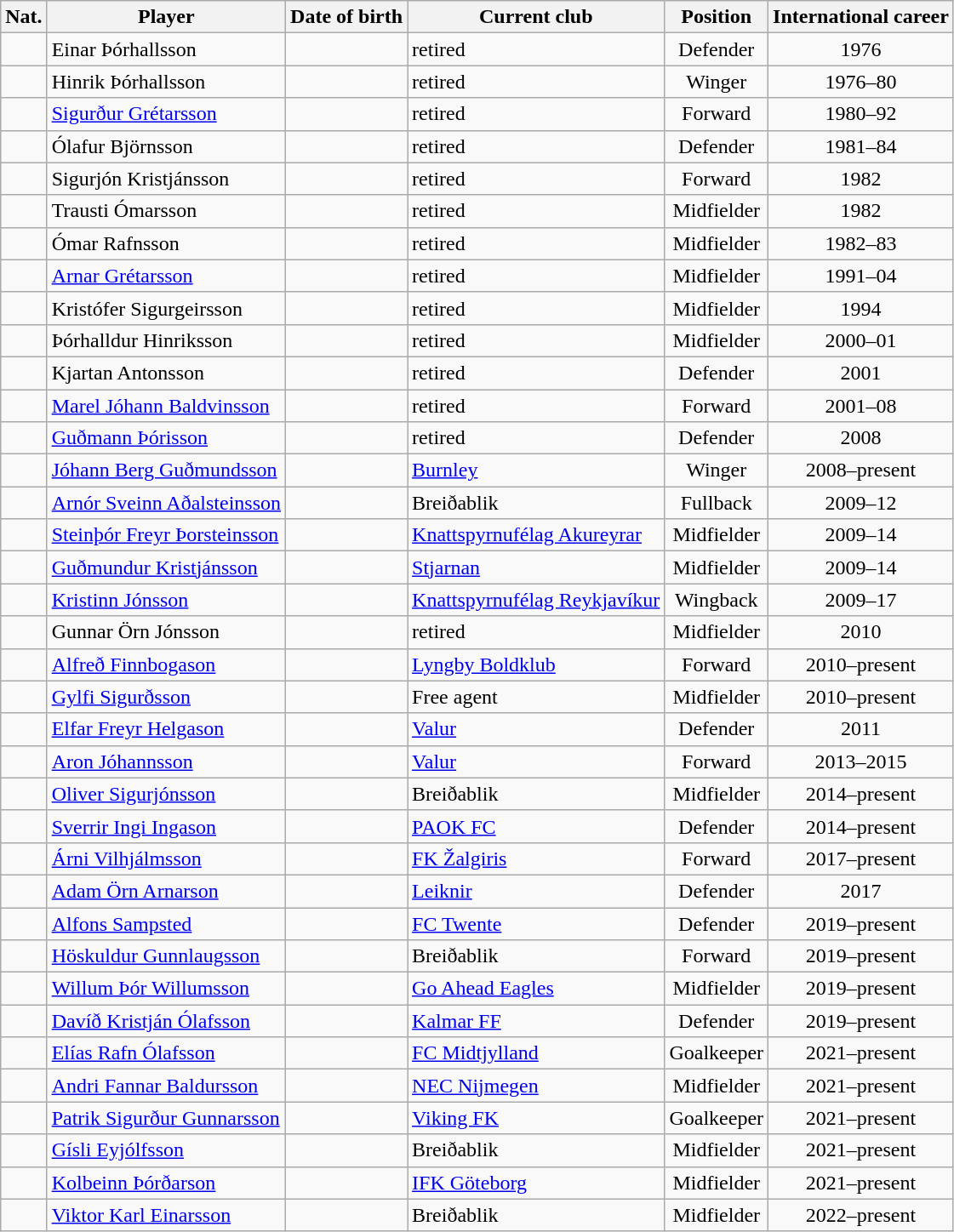<table class="wikitable sortable">
<tr>
<th>Nat.</th>
<th>Player</th>
<th>Date of birth</th>
<th>Current club</th>
<th>Position</th>
<th>International career</th>
</tr>
<tr>
<td align=center></td>
<td>Einar Þórhallsson</td>
<td></td>
<td>retired</td>
<td align=center>Defender</td>
<td align=center>1976</td>
</tr>
<tr>
<td align=center></td>
<td>Hinrik Þórhallsson</td>
<td></td>
<td>retired</td>
<td align=center>Winger</td>
<td align=center>1976–80</td>
</tr>
<tr>
<td align=center></td>
<td><a href='#'>Sigurður Grétarsson</a></td>
<td></td>
<td>retired</td>
<td align=center>Forward</td>
<td align=center>1980–92</td>
</tr>
<tr>
<td align=center></td>
<td>Ólafur Björnsson</td>
<td></td>
<td>retired</td>
<td align=center>Defender</td>
<td align=center>1981–84</td>
</tr>
<tr>
<td align=center></td>
<td>Sigurjón Kristjánsson</td>
<td></td>
<td>retired</td>
<td align=center>Forward</td>
<td align=center>1982</td>
</tr>
<tr>
<td align=center></td>
<td>Trausti Ómarsson</td>
<td></td>
<td>retired</td>
<td align=center>Midfielder</td>
<td align=center>1982</td>
</tr>
<tr>
<td align=center></td>
<td>Ómar Rafnsson</td>
<td></td>
<td>retired</td>
<td align=center>Midfielder</td>
<td align=center>1982–83</td>
</tr>
<tr>
<td align=center></td>
<td><a href='#'>Arnar Grétarsson</a></td>
<td></td>
<td>retired</td>
<td align=center>Midfielder</td>
<td align=center>1991–04</td>
</tr>
<tr>
<td align=center></td>
<td>Kristófer Sigurgeirsson</td>
<td></td>
<td>retired</td>
<td align=center>Midfielder</td>
<td align=center>1994</td>
</tr>
<tr>
<td align=center></td>
<td>Þórhalldur Hinriksson</td>
<td></td>
<td>retired</td>
<td align=center>Midfielder</td>
<td align=center>2000–01</td>
</tr>
<tr>
<td align=center></td>
<td>Kjartan Antonsson</td>
<td></td>
<td>retired</td>
<td align=center>Defender</td>
<td align=center>2001</td>
</tr>
<tr>
<td align=center></td>
<td><a href='#'>Marel Jóhann Baldvinsson</a></td>
<td></td>
<td>retired</td>
<td align=center>Forward</td>
<td align=center>2001–08</td>
</tr>
<tr>
<td align=center></td>
<td><a href='#'>Guðmann Þórisson</a></td>
<td></td>
<td>retired</td>
<td align=center>Defender</td>
<td align=center>2008</td>
</tr>
<tr>
<td align=center></td>
<td><a href='#'>Jóhann Berg Guðmundsson</a></td>
<td></td>
<td> <a href='#'>Burnley</a></td>
<td align=center>Winger</td>
<td align=center>2008–present</td>
</tr>
<tr>
<td align=center></td>
<td><a href='#'>Arnór Sveinn Aðalsteinsson</a></td>
<td></td>
<td> Breiðablik</td>
<td align=center>Fullback</td>
<td align=center>2009–12</td>
</tr>
<tr>
<td align=center></td>
<td><a href='#'>Steinþór Freyr Þorsteinsson</a></td>
<td></td>
<td> <a href='#'>Knattspyrnufélag Akureyrar</a></td>
<td align=center>Midfielder</td>
<td align=center>2009–14</td>
</tr>
<tr>
<td align=center></td>
<td><a href='#'>Guðmundur Kristjánsson</a></td>
<td></td>
<td> <a href='#'>Stjarnan</a></td>
<td align=center>Midfielder</td>
<td align=center>2009–14</td>
</tr>
<tr>
<td align=center></td>
<td><a href='#'>Kristinn Jónsson</a></td>
<td></td>
<td> <a href='#'>Knattspyrnufélag Reykjavíkur</a></td>
<td align=center>Wingback</td>
<td align=center>2009–17</td>
</tr>
<tr>
<td align=center></td>
<td>Gunnar Örn Jónsson</td>
<td></td>
<td>retired</td>
<td align=center>Midfielder</td>
<td align=center>2010</td>
</tr>
<tr>
<td align=center></td>
<td><a href='#'>Alfreð Finnbogason</a></td>
<td></td>
<td> <a href='#'>Lyngby Boldklub</a></td>
<td align=center>Forward</td>
<td align=center>2010–present</td>
</tr>
<tr>
<td align=center></td>
<td><a href='#'>Gylfi Sigurðsson</a></td>
<td></td>
<td>Free agent</td>
<td align=center>Midfielder</td>
<td align=center>2010–present</td>
</tr>
<tr>
<td align=center></td>
<td><a href='#'>Elfar Freyr Helgason</a></td>
<td></td>
<td> <a href='#'>Valur</a></td>
<td align=center>Defender</td>
<td align=center>2011</td>
</tr>
<tr>
<td align=center></td>
<td><a href='#'>Aron Jóhannsson</a></td>
<td></td>
<td> <a href='#'>Valur</a></td>
<td align=center>Forward</td>
<td align=center>2013–2015</td>
</tr>
<tr>
<td align=center></td>
<td><a href='#'>Oliver Sigurjónsson</a></td>
<td></td>
<td>  Breiðablik</td>
<td align=center>Midfielder</td>
<td align=center>2014–present</td>
</tr>
<tr>
<td align=center></td>
<td><a href='#'>Sverrir Ingi Ingason</a></td>
<td></td>
<td> <a href='#'>PAOK FC</a></td>
<td align=center>Defender</td>
<td align=center>2014–present</td>
</tr>
<tr>
<td align=center></td>
<td><a href='#'>Árni Vilhjálmsson</a></td>
<td></td>
<td>  <a href='#'>FK Žalgiris</a></td>
<td align=center>Forward</td>
<td align=center>2017–present</td>
</tr>
<tr>
<td align=center></td>
<td><a href='#'>Adam Örn Arnarson</a></td>
<td></td>
<td>  <a href='#'>Leiknir</a></td>
<td align=center>Defender</td>
<td align=center>2017</td>
</tr>
<tr>
<td align=center></td>
<td><a href='#'>Alfons Sampsted</a></td>
<td></td>
<td>  <a href='#'>FC Twente</a></td>
<td align=center>Defender</td>
<td align=center>2019–present</td>
</tr>
<tr>
<td align=center></td>
<td><a href='#'>Höskuldur Gunnlaugsson</a></td>
<td></td>
<td>  Breiðablik</td>
<td align=center>Forward</td>
<td align=center>2019–present</td>
</tr>
<tr>
<td align=center></td>
<td><a href='#'>Willum Þór Willumsson</a></td>
<td></td>
<td>  <a href='#'>Go Ahead Eagles</a></td>
<td align=center>Midfielder</td>
<td align=center>2019–present</td>
</tr>
<tr>
<td align=center></td>
<td><a href='#'>Davíð Kristján Ólafsson</a></td>
<td></td>
<td>  <a href='#'>Kalmar FF</a></td>
<td align=center>Defender</td>
<td align=center>2019–present</td>
</tr>
<tr>
<td align=center></td>
<td><a href='#'>Elías Rafn Ólafsson</a></td>
<td></td>
<td>  <a href='#'>FC Midtjylland</a></td>
<td align=center>Goalkeeper</td>
<td align=center>2021–present</td>
</tr>
<tr>
<td align=center></td>
<td><a href='#'>Andri Fannar Baldursson</a></td>
<td></td>
<td>  <a href='#'>NEC Nijmegen</a></td>
<td align=center>Midfielder</td>
<td align=center>2021–present</td>
</tr>
<tr>
<td align=center></td>
<td><a href='#'>Patrik Sigurður Gunnarsson</a></td>
<td></td>
<td>  <a href='#'>Viking FK</a></td>
<td align=center>Goalkeeper</td>
<td align=center>2021–present</td>
</tr>
<tr>
<td align=center></td>
<td><a href='#'>Gísli Eyjólfsson</a></td>
<td></td>
<td>  Breiðablik</td>
<td align=center>Midfielder</td>
<td align=center>2021–present</td>
</tr>
<tr>
<td align=center></td>
<td><a href='#'>Kolbeinn Þórðarson</a></td>
<td></td>
<td>  <a href='#'>IFK Göteborg</a></td>
<td align=center>Midfielder</td>
<td align=center>2021–present</td>
</tr>
<tr>
<td align=center></td>
<td><a href='#'>Viktor Karl Einarsson</a></td>
<td></td>
<td>  Breiðablik</td>
<td align=center>Midfielder</td>
<td align=center>2022–present</td>
</tr>
</table>
